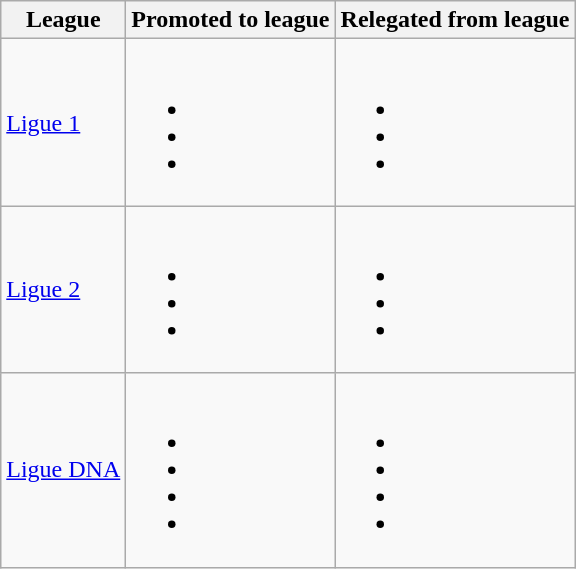<table class="wikitable">
<tr>
<th>League</th>
<th>Promoted to league</th>
<th>Relegated from league</th>
</tr>
<tr>
<td><a href='#'>Ligue 1</a></td>
<td><br><ul><li></li><li></li><li></li></ul></td>
<td><br><ul><li></li><li></li><li></li></ul></td>
</tr>
<tr>
<td><a href='#'>Ligue 2</a></td>
<td><br><ul><li></li><li></li><li></li></ul></td>
<td><br><ul><li></li><li></li><li></li></ul></td>
</tr>
<tr>
<td><a href='#'>Ligue DNA</a></td>
<td><br><ul><li></li><li></li><li></li><li></li></ul></td>
<td><br><ul><li></li><li></li><li></li><li></li></ul></td>
</tr>
</table>
